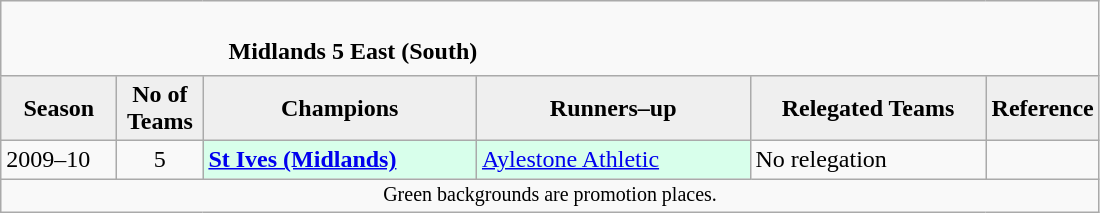<table class="wikitable" style="text-align: left;">
<tr>
<td colspan="11" cellpadding="0" cellspacing="0"><br><table border="0" style="width:100%;" cellpadding="0" cellspacing="0">
<tr>
<td style="width:20%; border:0;"></td>
<td style="border:0;"><strong>Midlands 5 East (South)</strong></td>
<td style="width:20%; border:0;"></td>
</tr>
</table>
</td>
</tr>
<tr>
<th style="background:#efefef; width:70px;">Season</th>
<th style="background:#efefef; width:50px;">No of Teams</th>
<th style="background:#efefef; width:175px;">Champions</th>
<th style="background:#efefef; width:175px;">Runners–up</th>
<th style="background:#efefef; width:150px;">Relegated Teams</th>
<th style="background:#efefef; width:50px;">Reference</th>
</tr>
<tr align=left>
<td>2009–10</td>
<td style="text-align: center;">5</td>
<td style="background:#d8ffeb;"><strong><a href='#'>St Ives (Midlands)</a></strong></td>
<td style="background:#d8ffeb;"><a href='#'>Aylestone Athletic</a></td>
<td>No relegation</td>
<td></td>
</tr>
<tr>
<td colspan="15"  style="border:0; font-size:smaller; text-align:center;">Green backgrounds are promotion places.</td>
</tr>
</table>
